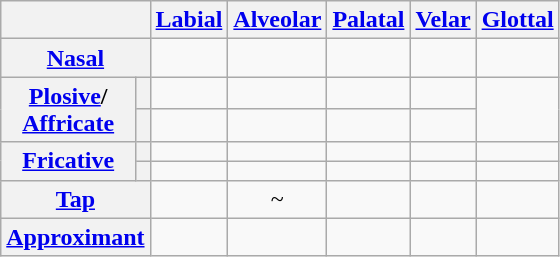<table class="wikitable" style="text-align:center;">
<tr>
<th colspan="2"></th>
<th><a href='#'>Labial</a></th>
<th><a href='#'>Alveolar</a></th>
<th><a href='#'>Palatal</a></th>
<th><a href='#'>Velar</a></th>
<th><a href='#'>Glottal</a></th>
</tr>
<tr>
<th colspan="2"><a href='#'>Nasal</a></th>
<td></td>
<td></td>
<td></td>
<td></td>
<td></td>
</tr>
<tr>
<th rowspan="2"><a href='#'>Plosive</a>/<br><a href='#'>Affricate</a></th>
<th></th>
<td></td>
<td></td>
<td></td>
<td></td>
<td rowspan="2"></td>
</tr>
<tr>
<th></th>
<td></td>
<td></td>
<td></td>
<td></td>
</tr>
<tr>
<th rowspan="2"><a href='#'>Fricative</a></th>
<th></th>
<td></td>
<td></td>
<td></td>
<td></td>
<td></td>
</tr>
<tr>
<th></th>
<td></td>
<td></td>
<td></td>
<td></td>
<td></td>
</tr>
<tr>
<th colspan="2"><a href='#'>Tap</a></th>
<td></td>
<td> ~ </td>
<td></td>
<td></td>
<td></td>
</tr>
<tr>
<th colspan="2"><a href='#'>Approximant</a></th>
<td></td>
<td></td>
<td></td>
<td></td>
<td></td>
</tr>
</table>
